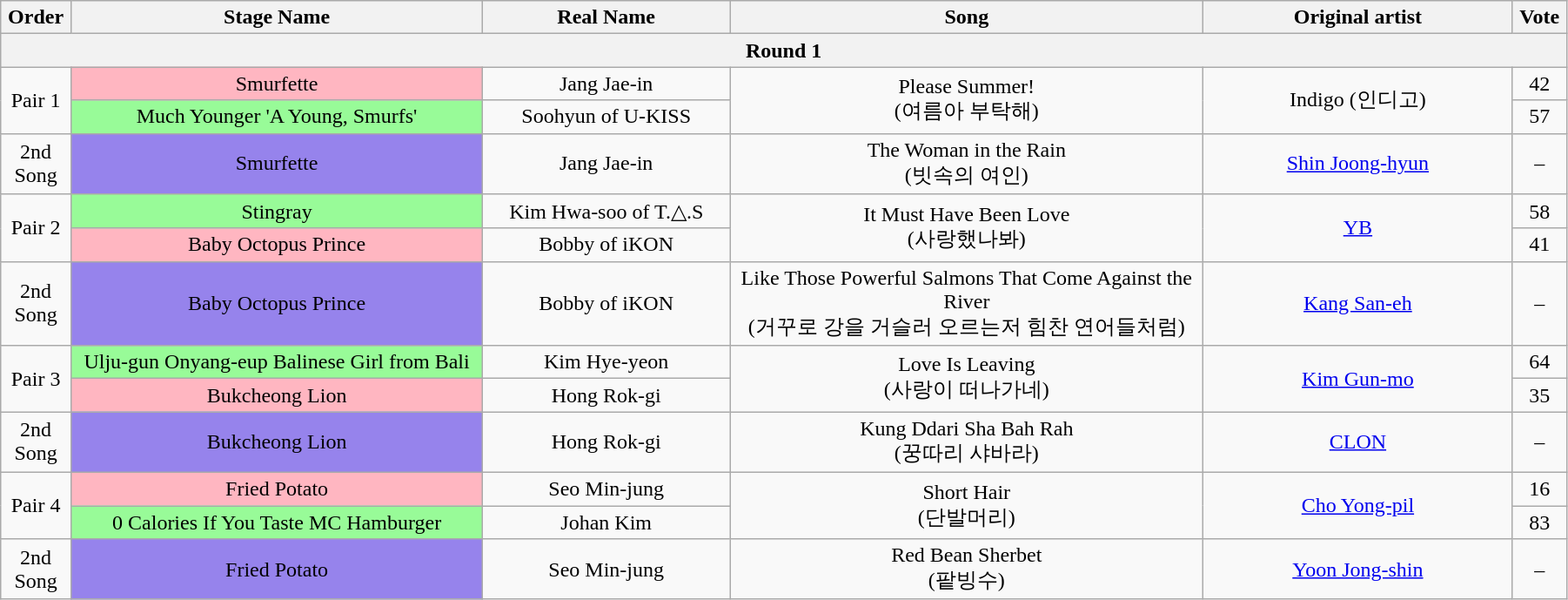<table class="wikitable" style="text-align:center; width:95%;">
<tr>
<th style="width:1%;">Order</th>
<th style="width:20%;">Stage Name</th>
<th style="width:12%;">Real Name</th>
<th style="width:23%;">Song</th>
<th style="width:15%;">Original artist</th>
<th style="width:1%;">Vote</th>
</tr>
<tr>
<th colspan=6>Round 1</th>
</tr>
<tr>
<td rowspan=2>Pair 1</td>
<td bgcolor="lightpink">Smurfette</td>
<td>Jang Jae-in</td>
<td rowspan=2>Please Summer!<br>(여름아 부탁해)</td>
<td rowspan=2>Indigo (인디고)</td>
<td>42</td>
</tr>
<tr>
<td bgcolor="palegreen">Much Younger 'A Young, Smurfs'</td>
<td>Soohyun of U-KISS</td>
<td>57</td>
</tr>
<tr>
<td>2nd Song</td>
<td bgcolor="#9683EC">Smurfette</td>
<td>Jang Jae-in</td>
<td>The Woman in the Rain<br>(빗속의 여인)</td>
<td><a href='#'>Shin Joong-hyun</a></td>
<td>–</td>
</tr>
<tr>
<td rowspan=2>Pair 2</td>
<td bgcolor="palegreen">Stingray</td>
<td>Kim Hwa-soo of T.△.S</td>
<td rowspan=2>It Must Have Been Love<br>(사랑했나봐)</td>
<td rowspan=2><a href='#'>YB</a></td>
<td>58</td>
</tr>
<tr>
<td bgcolor="lightpink">Baby Octopus Prince</td>
<td>Bobby of iKON</td>
<td>41</td>
</tr>
<tr>
<td>2nd Song</td>
<td bgcolor="#9683EC">Baby Octopus Prince</td>
<td>Bobby of iKON</td>
<td>Like Those Powerful Salmons That Come Against the River<br>(거꾸로 강을 거슬러 오르는저 힘찬 연어들처럼)</td>
<td><a href='#'>Kang San-eh</a></td>
<td>–</td>
</tr>
<tr>
<td rowspan=2>Pair 3</td>
<td bgcolor="palegreen">Ulju-gun Onyang-eup Balinese Girl from Bali</td>
<td>Kim Hye-yeon</td>
<td rowspan=2>Love Is Leaving<br>(사랑이 떠나가네)</td>
<td rowspan=2><a href='#'>Kim Gun-mo</a></td>
<td>64</td>
</tr>
<tr>
<td bgcolor="lightpink">Bukcheong Lion</td>
<td>Hong Rok-gi</td>
<td>35</td>
</tr>
<tr>
<td>2nd Song</td>
<td bgcolor="#9683EC">Bukcheong Lion</td>
<td>Hong Rok-gi</td>
<td>Kung Ddari Sha Bah Rah<br>(꿍따리 샤바라)</td>
<td><a href='#'>CLON</a></td>
<td>–</td>
</tr>
<tr>
<td rowspan=2>Pair 4</td>
<td bgcolor="lightpink">Fried Potato</td>
<td>Seo Min-jung</td>
<td rowspan=2>Short Hair<br>(단발머리)</td>
<td rowspan=2><a href='#'>Cho Yong-pil</a></td>
<td>16</td>
</tr>
<tr>
<td bgcolor="palegreen">0 Calories If You Taste MC Hamburger</td>
<td>Johan Kim</td>
<td>83</td>
</tr>
<tr>
<td>2nd Song</td>
<td bgcolor="#9683EC">Fried Potato</td>
<td>Seo Min-jung</td>
<td>Red Bean Sherbet<br>(팥빙수)</td>
<td><a href='#'>Yoon Jong-shin</a></td>
<td>–</td>
</tr>
</table>
